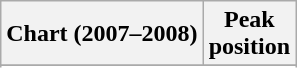<table class="wikitable sortable plainrowheaders" style="text-align:center">
<tr>
<th scope="col">Chart (2007–2008)</th>
<th scope="col">Peak<br>position</th>
</tr>
<tr>
</tr>
<tr>
</tr>
<tr>
</tr>
</table>
